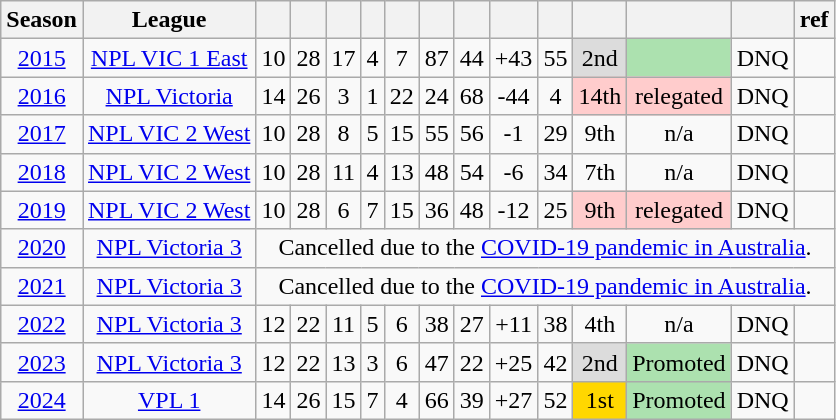<table class="wikitable" style="text-align: center">
<tr>
<th>Season</th>
<th>League</th>
<th></th>
<th></th>
<th></th>
<th></th>
<th></th>
<th></th>
<th></th>
<th></th>
<th></th>
<th></th>
<th></th>
<th></th>
<th>ref</th>
</tr>
<tr>
<td><a href='#'>2015</a></td>
<td><a href='#'>NPL VIC 1 East</a></td>
<td>10</td>
<td>28</td>
<td>17</td>
<td>4</td>
<td>7</td>
<td>87</td>
<td>44</td>
<td>+43</td>
<td>55</td>
<td bgcolor=#DCDCDC>2nd</td>
<td bgcolor=#ACE1AF></td>
<td>DNQ</td>
<td></td>
</tr>
<tr>
<td><a href='#'>2016</a></td>
<td><a href='#'>NPL Victoria</a></td>
<td>14</td>
<td>26</td>
<td>3</td>
<td>1</td>
<td>22</td>
<td>24</td>
<td>68</td>
<td>-44</td>
<td>4</td>
<td bgcolor=#FFCCCC>14th</td>
<td bgcolor=#FFCCCC>relegated</td>
<td>DNQ</td>
<td></td>
</tr>
<tr>
<td><a href='#'>2017</a></td>
<td><a href='#'>NPL VIC 2 West</a></td>
<td>10</td>
<td>28</td>
<td>8</td>
<td>5</td>
<td>15</td>
<td>55</td>
<td>56</td>
<td>-1</td>
<td>29</td>
<td>9th</td>
<td>n/a</td>
<td>DNQ</td>
<td></td>
</tr>
<tr>
<td><a href='#'>2018</a></td>
<td><a href='#'>NPL VIC 2 West</a></td>
<td>10</td>
<td>28</td>
<td>11</td>
<td>4</td>
<td>13</td>
<td>48</td>
<td>54</td>
<td>-6</td>
<td>34</td>
<td>7th</td>
<td>n/a</td>
<td>DNQ</td>
<td></td>
</tr>
<tr>
<td><a href='#'>2019</a></td>
<td><a href='#'>NPL VIC 2 West</a></td>
<td>10</td>
<td>28</td>
<td>6</td>
<td>7</td>
<td>15</td>
<td>36</td>
<td>48</td>
<td>-12</td>
<td>25</td>
<td bgcolor=#FFCCCC>9th</td>
<td bgcolor=#FFCCCC>relegated</td>
<td>DNQ</td>
<td></td>
</tr>
<tr>
<td><a href='#'>2020</a></td>
<td><a href='#'>NPL Victoria 3</a></td>
<td colspan="13">Cancelled due to the <a href='#'>COVID-19 pandemic in Australia</a>.</td>
</tr>
<tr>
<td><a href='#'>2021</a></td>
<td><a href='#'>NPL Victoria 3</a></td>
<td colspan="13">Cancelled due to the <a href='#'>COVID-19 pandemic in Australia</a>.</td>
</tr>
<tr>
<td><a href='#'>2022</a></td>
<td><a href='#'>NPL Victoria 3</a></td>
<td>12</td>
<td>22</td>
<td>11</td>
<td>5</td>
<td>6</td>
<td>38</td>
<td>27</td>
<td>+11</td>
<td>38</td>
<td>4th</td>
<td>n/a</td>
<td>DNQ</td>
<td></td>
</tr>
<tr>
<td><a href='#'>2023</a></td>
<td><a href='#'>NPL Victoria 3</a></td>
<td>12</td>
<td>22</td>
<td>13</td>
<td>3</td>
<td>6</td>
<td>47</td>
<td>22</td>
<td>+25</td>
<td>42</td>
<td bgcolor=#DCDCDC>2nd</td>
<td bgcolor=#ACE1AF>Promoted</td>
<td>DNQ</td>
<td></td>
</tr>
<tr>
<td><a href='#'>2024</a></td>
<td><a href='#'>VPL 1</a></td>
<td>14</td>
<td>26</td>
<td>15</td>
<td>7</td>
<td>4</td>
<td>66</td>
<td>39</td>
<td>+27</td>
<td>52</td>
<td bgcolor="gold">1st</td>
<td bgcolor=#ACE1AF>Promoted</td>
<td>DNQ</td>
<td></td>
</tr>
</table>
